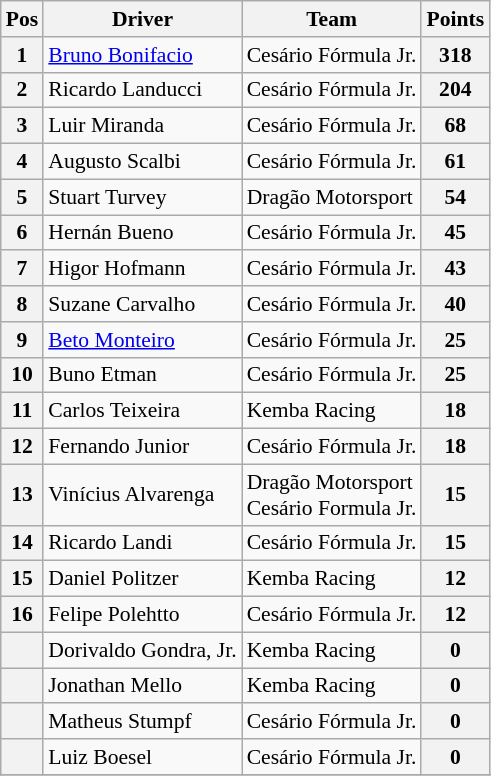<table class="wikitable" style="font-size: 90%; text-align:center;">
<tr>
<th>Pos</th>
<th>Driver</th>
<th>Team</th>
<th>Points</th>
</tr>
<tr>
<th>1</th>
<td align=left> <a href='#'>Bruno Bonifacio</a></td>
<td align=left>Cesário Fórmula Jr.</td>
<th>318</th>
</tr>
<tr>
<th>2</th>
<td align=left> Ricardo Landucci</td>
<td align=left>Cesário Fórmula Jr.</td>
<th>204</th>
</tr>
<tr>
<th>3</th>
<td align=left> Luir Miranda</td>
<td align=left>Cesário Fórmula Jr.</td>
<th>68</th>
</tr>
<tr>
<th>4</th>
<td align=left> Augusto Scalbi</td>
<td align=left>Cesário Fórmula Jr.</td>
<th>61</th>
</tr>
<tr>
<th>5</th>
<td align=left> Stuart Turvey</td>
<td align=left>Dragão Motorsport</td>
<th>54</th>
</tr>
<tr>
<th>6</th>
<td align=left> Hernán Bueno</td>
<td align=left>Cesário Fórmula Jr.</td>
<th>45</th>
</tr>
<tr>
<th>7</th>
<td align=left> Higor Hofmann</td>
<td align=left>Cesário Fórmula Jr.</td>
<th>43</th>
</tr>
<tr>
<th>8</th>
<td align=left> Suzane Carvalho</td>
<td align=left>Cesário Fórmula Jr.</td>
<th>40</th>
</tr>
<tr>
<th>9</th>
<td align=left> <a href='#'>Beto Monteiro</a></td>
<td align=left>Cesário Fórmula Jr.</td>
<th>25</th>
</tr>
<tr>
<th>10</th>
<td align=left> Buno Etman</td>
<td align=left>Cesário Fórmula Jr.</td>
<th>25</th>
</tr>
<tr>
<th>11</th>
<td align=left> Carlos Teixeira</td>
<td align=left>Kemba Racing</td>
<th>18</th>
</tr>
<tr>
<th>12</th>
<td align=left> Fernando Junior</td>
<td align=left>Cesário Fórmula Jr.</td>
<th>18</th>
</tr>
<tr>
<th>13</th>
<td align=left> Vinícius Alvarenga</td>
<td align=left>Dragão Motorsport <br>Cesário Formula Jr.</td>
<th>15</th>
</tr>
<tr>
<th>14</th>
<td align=left> Ricardo Landi</td>
<td align=left>Cesário Fórmula Jr.</td>
<th>15</th>
</tr>
<tr>
<th>15</th>
<td align=left> Daniel Politzer</td>
<td align=left>Kemba Racing</td>
<th>12</th>
</tr>
<tr>
<th>16</th>
<td align=left> Felipe Polehtto</td>
<td align=left>Cesário Fórmula Jr.</td>
<th>12</th>
</tr>
<tr>
<th></th>
<td align=left> Dorivaldo Gondra, Jr.</td>
<td align=left>Kemba Racing</td>
<th>0</th>
</tr>
<tr>
<th></th>
<td align=left> Jonathan Mello</td>
<td align=left>Kemba Racing</td>
<th>0</th>
</tr>
<tr>
<th></th>
<td align=left> Matheus Stumpf</td>
<td align=left>Cesário Fórmula Jr.</td>
<th>0</th>
</tr>
<tr>
<th></th>
<td align=left> Luiz Boesel</td>
<td align=left>Cesário Fórmula Jr.</td>
<th>0</th>
</tr>
<tr>
</tr>
</table>
